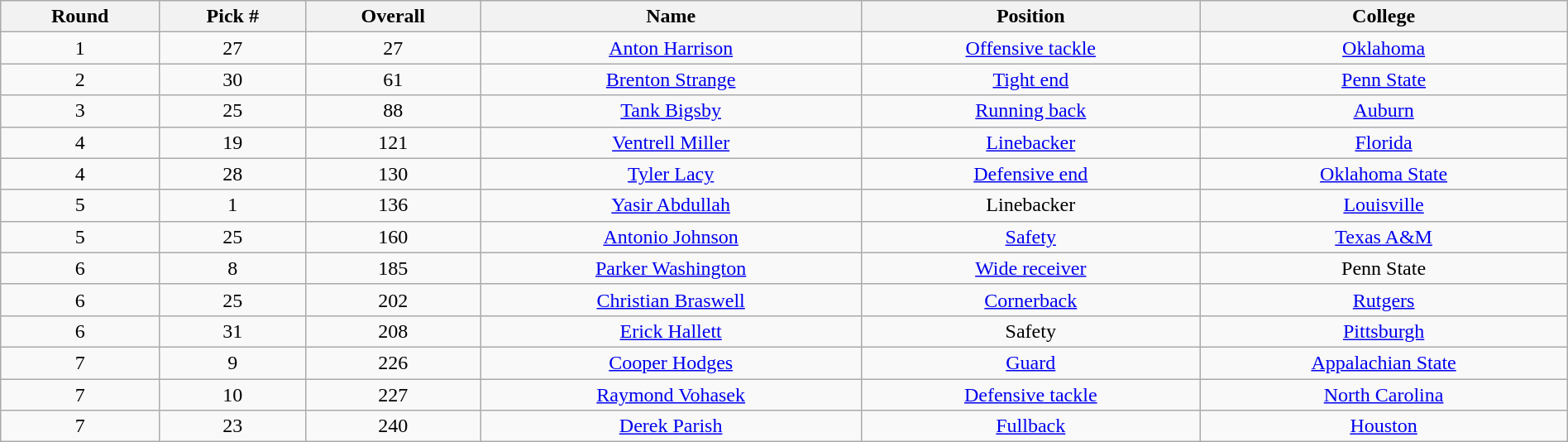<table class="wikitable sortable sortable" style="width: 100%; text-align:center">
<tr>
<th>Round</th>
<th>Pick #</th>
<th>Overall</th>
<th>Name</th>
<th>Position</th>
<th>College</th>
</tr>
<tr>
<td>1</td>
<td>27</td>
<td>27</td>
<td><a href='#'>Anton Harrison</a></td>
<td><a href='#'>Offensive tackle</a></td>
<td><a href='#'>Oklahoma</a></td>
</tr>
<tr>
<td>2</td>
<td>30</td>
<td>61</td>
<td><a href='#'>Brenton Strange</a></td>
<td><a href='#'>Tight end</a></td>
<td><a href='#'>Penn State</a></td>
</tr>
<tr>
<td>3</td>
<td>25</td>
<td>88</td>
<td><a href='#'>Tank Bigsby</a></td>
<td><a href='#'>Running back</a></td>
<td><a href='#'>Auburn</a></td>
</tr>
<tr>
<td>4</td>
<td>19</td>
<td>121</td>
<td><a href='#'>Ventrell Miller</a></td>
<td><a href='#'>Linebacker</a></td>
<td><a href='#'>Florida</a></td>
</tr>
<tr>
<td>4</td>
<td>28</td>
<td>130</td>
<td><a href='#'>Tyler Lacy</a></td>
<td><a href='#'>Defensive end</a></td>
<td><a href='#'>Oklahoma State</a></td>
</tr>
<tr>
<td>5</td>
<td>1</td>
<td>136</td>
<td><a href='#'>Yasir Abdullah</a></td>
<td>Linebacker</td>
<td><a href='#'>Louisville</a></td>
</tr>
<tr>
<td>5</td>
<td>25</td>
<td>160</td>
<td><a href='#'>Antonio Johnson</a></td>
<td><a href='#'>Safety</a></td>
<td><a href='#'>Texas A&M</a></td>
</tr>
<tr>
<td>6</td>
<td>8</td>
<td>185</td>
<td><a href='#'>Parker Washington</a></td>
<td><a href='#'>Wide receiver</a></td>
<td>Penn State</td>
</tr>
<tr>
<td>6</td>
<td>25</td>
<td>202</td>
<td><a href='#'>Christian Braswell</a></td>
<td><a href='#'>Cornerback</a></td>
<td><a href='#'>Rutgers</a></td>
</tr>
<tr>
<td>6</td>
<td>31</td>
<td>208</td>
<td><a href='#'>Erick Hallett</a></td>
<td>Safety</td>
<td><a href='#'>Pittsburgh</a></td>
</tr>
<tr>
<td>7</td>
<td>9</td>
<td>226</td>
<td><a href='#'>Cooper Hodges</a></td>
<td><a href='#'>Guard</a></td>
<td><a href='#'>Appalachian State</a></td>
</tr>
<tr>
<td>7</td>
<td>10</td>
<td>227</td>
<td><a href='#'>Raymond Vohasek</a></td>
<td><a href='#'>Defensive tackle</a></td>
<td><a href='#'>North Carolina</a></td>
</tr>
<tr>
<td>7</td>
<td>23</td>
<td>240</td>
<td><a href='#'>Derek Parish</a></td>
<td><a href='#'>Fullback</a></td>
<td><a href='#'>Houston</a></td>
</tr>
</table>
